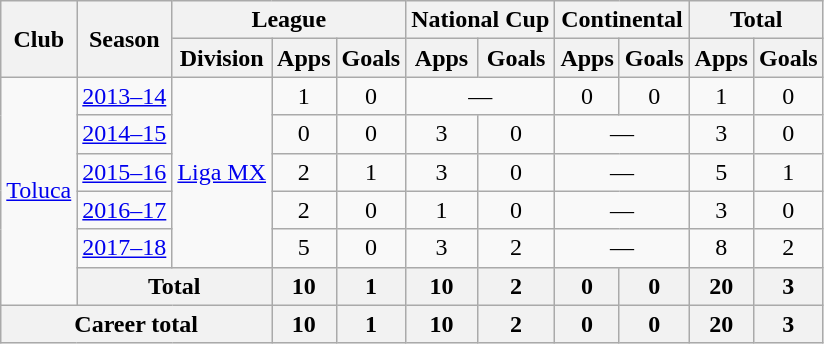<table class="wikitable" style="text-align:center">
<tr>
<th rowspan="2">Club</th>
<th rowspan="2">Season</th>
<th colspan="3">League</th>
<th colspan="2">National Cup</th>
<th colspan="2">Continental</th>
<th colspan="2">Total</th>
</tr>
<tr>
<th>Division</th>
<th>Apps</th>
<th>Goals</th>
<th>Apps</th>
<th>Goals</th>
<th>Apps</th>
<th>Goals</th>
<th>Apps</th>
<th>Goals</th>
</tr>
<tr>
<td rowspan="6"><a href='#'>Toluca</a></td>
<td><a href='#'>2013–14</a></td>
<td rowspan="5"><a href='#'>Liga MX</a></td>
<td>1</td>
<td>0</td>
<td colspan="2">—</td>
<td>0</td>
<td>0</td>
<td>1</td>
<td>0</td>
</tr>
<tr>
<td><a href='#'>2014–15</a></td>
<td>0</td>
<td>0</td>
<td>3</td>
<td>0</td>
<td colspan="2">—</td>
<td>3</td>
<td>0</td>
</tr>
<tr>
<td><a href='#'>2015–16</a></td>
<td>2</td>
<td>1</td>
<td>3</td>
<td>0</td>
<td colspan="2">—</td>
<td>5</td>
<td>1</td>
</tr>
<tr>
<td><a href='#'>2016–17</a></td>
<td>2</td>
<td>0</td>
<td>1</td>
<td>0</td>
<td colspan="2">—</td>
<td>3</td>
<td>0</td>
</tr>
<tr>
<td><a href='#'>2017–18</a></td>
<td>5</td>
<td>0</td>
<td>3</td>
<td>2</td>
<td colspan="2">—</td>
<td>8</td>
<td>2</td>
</tr>
<tr>
<th colspan="2">Total</th>
<th>10</th>
<th>1</th>
<th>10</th>
<th>2</th>
<th>0</th>
<th>0</th>
<th>20</th>
<th>3</th>
</tr>
<tr>
<th colspan="3">Career total</th>
<th>10</th>
<th>1</th>
<th>10</th>
<th>2</th>
<th>0</th>
<th>0</th>
<th>20</th>
<th>3</th>
</tr>
</table>
